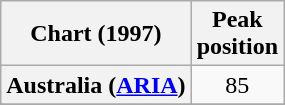<table class="wikitable sortable plainrowheaders" style="text-align:center">
<tr>
<th scope="col">Chart (1997)</th>
<th scope="col">Peak<br>position</th>
</tr>
<tr>
<th scope="row">Australia (<a href='#'>ARIA</a>)</th>
<td>85</td>
</tr>
<tr>
</tr>
<tr>
</tr>
<tr>
</tr>
</table>
